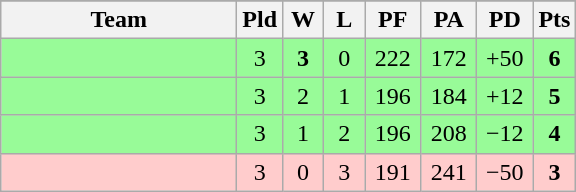<table class=wikitable>
<tr align=center>
</tr>
<tr>
<th width=150>Team</th>
<th width=20>Pld</th>
<th width=20>W</th>
<th width=20>L</th>
<th width=30>PF</th>
<th width=30>PA</th>
<th width=30>PD</th>
<th width=20>Pts</th>
</tr>
<tr align=center bgcolor="#98fb98">
<td align=left></td>
<td>3</td>
<td><strong>3</strong></td>
<td>0</td>
<td>222</td>
<td>172</td>
<td>+50</td>
<td><strong>6</strong></td>
</tr>
<tr align=center bgcolor="#98fb98">
<td align=left></td>
<td>3</td>
<td>2</td>
<td>1</td>
<td>196</td>
<td>184</td>
<td>+12</td>
<td><strong>5</strong></td>
</tr>
<tr align=center bgcolor="#98fb98">
<td align=left></td>
<td>3</td>
<td>1</td>
<td>2</td>
<td>196</td>
<td>208</td>
<td>−12</td>
<td><strong>4</strong></td>
</tr>
<tr align=center bgcolor=ffcccc>
<td align=left></td>
<td>3</td>
<td>0</td>
<td>3</td>
<td>191</td>
<td>241</td>
<td>−50</td>
<td><strong>3</strong></td>
</tr>
</table>
